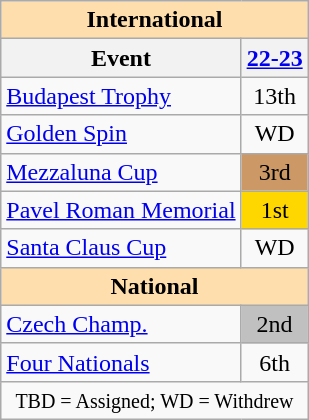<table class="wikitable" style="text-align:center">
<tr>
<th style="background-color: #ffdead; " colspan=4 align=center>International</th>
</tr>
<tr>
<th>Event</th>
<th><a href='#'>22-23</a></th>
</tr>
<tr>
<td align=left> <a href='#'>Budapest Trophy</a></td>
<td>13th</td>
</tr>
<tr>
<td align=left> <a href='#'>Golden Spin</a></td>
<td>WD</td>
</tr>
<tr>
<td align=left><a href='#'>Mezzaluna Cup</a></td>
<td bgcolor=cc9966>3rd</td>
</tr>
<tr>
<td align=left><a href='#'>Pavel Roman Memorial</a></td>
<td bgcolor=gold>1st</td>
</tr>
<tr>
<td align=left><a href='#'>Santa Claus Cup</a></td>
<td>WD</td>
</tr>
<tr>
<th style="background-color: #ffdead; " colspan=4 align=center>National</th>
</tr>
<tr>
<td align=left><a href='#'>Czech Champ.</a></td>
<td bgcolor=silver>2nd</td>
</tr>
<tr>
<td align=left><a href='#'>Four Nationals</a></td>
<td>6th</td>
</tr>
<tr>
<td colspan=4 align=center><small> TBD = Assigned; WD = Withdrew </small></td>
</tr>
</table>
